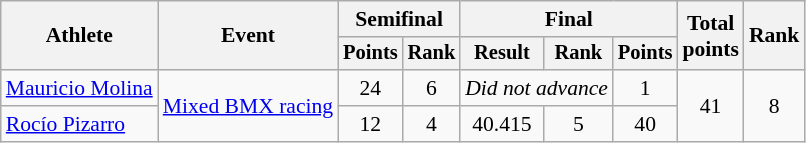<table class="wikitable" style="text-align:center;font-size:90%">
<tr>
<th rowspan=2>Athlete</th>
<th rowspan=2>Event</th>
<th colspan=2>Semifinal</th>
<th colspan=3>Final</th>
<th rowspan=2>Total<br>points</th>
<th rowspan=2>Rank</th>
</tr>
<tr style="font-size:95%">
<th>Points</th>
<th>Rank</th>
<th>Result</th>
<th>Rank</th>
<th>Points</th>
</tr>
<tr>
<td align=left><a href='#'>Mauricio Molina</a></td>
<td align=left rowspan=2><a href='#'>Mixed BMX racing</a></td>
<td>24</td>
<td>6</td>
<td colspan=2><em>Did not advance</em></td>
<td>1</td>
<td rowspan=2>41</td>
<td rowspan=2>8</td>
</tr>
<tr>
<td align=left><a href='#'>Rocío Pizarro</a></td>
<td>12</td>
<td>4</td>
<td>40.415</td>
<td>5</td>
<td>40</td>
</tr>
</table>
